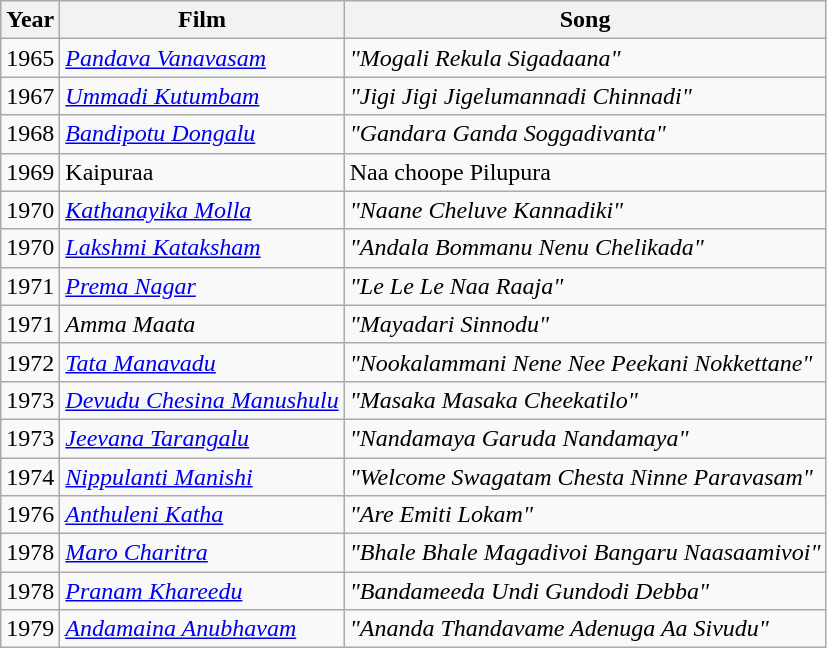<table class="wikitable">
<tr>
<th>Year</th>
<th>Film</th>
<th>Song</th>
</tr>
<tr>
<td>1965</td>
<td><em><a href='#'>Pandava Vanavasam</a></em></td>
<td><em>"Mogali Rekula Sigadaana"</em></td>
</tr>
<tr>
<td>1967</td>
<td><em><a href='#'>Ummadi Kutumbam</a></em></td>
<td><em>"Jigi Jigi Jigelumannadi Chinnadi"</em></td>
</tr>
<tr>
<td>1968</td>
<td><em><a href='#'>Bandipotu Dongalu</a></em></td>
<td><em>"Gandara Ganda Soggadivanta"</em></td>
</tr>
<tr>
<td>1969</td>
<td>Kaipuraa</td>
<td>Naa choope Pilupura</td>
</tr>
<tr>
<td>1970</td>
<td><em><a href='#'>Kathanayika Molla</a></em></td>
<td><em>"Naane Cheluve Kannadiki"</em></td>
</tr>
<tr>
<td>1970</td>
<td><em><a href='#'>Lakshmi Kataksham</a></em></td>
<td><em>"Andala Bommanu Nenu Chelikada"</em></td>
</tr>
<tr>
<td>1971</td>
<td><em><a href='#'>Prema Nagar</a></em></td>
<td><em>"Le Le Le Naa Raaja"</em></td>
</tr>
<tr>
<td>1971</td>
<td><em>Amma Maata</em></td>
<td><em>"Mayadari Sinnodu"</em></td>
</tr>
<tr>
<td>1972</td>
<td><em><a href='#'>Tata Manavadu</a></em></td>
<td><em>"Nookalammani Nene Nee Peekani Nokkettane"</em></td>
</tr>
<tr>
<td>1973</td>
<td><a href='#'><em>Devudu Chesina Manushulu</em></a></td>
<td><em>"Masaka Masaka Cheekatilo"</em></td>
</tr>
<tr>
<td>1973</td>
<td><em><a href='#'>Jeevana Tarangalu</a></em></td>
<td><em>"Nandamaya Garuda Nandamaya"</em></td>
</tr>
<tr>
<td>1974</td>
<td><a href='#'><em>Nippulanti Manishi</em></a></td>
<td><em>"Welcome Swagatam Chesta Ninne Paravasam"</em></td>
</tr>
<tr>
<td>1976</td>
<td><em><a href='#'>Anthuleni Katha</a></em></td>
<td><em>"Are Emiti Lokam"</em></td>
</tr>
<tr>
<td>1978</td>
<td><em><a href='#'>Maro Charitra</a></em></td>
<td><em>"Bhale Bhale Magadivoi Bangaru Naasaamivoi"</em></td>
</tr>
<tr>
<td>1978</td>
<td><em><a href='#'>Pranam Khareedu</a></em></td>
<td><em>"Bandameeda Undi Gundodi Debba"</em></td>
</tr>
<tr>
<td>1979</td>
<td><em><a href='#'>Andamaina Anubhavam</a></em></td>
<td><em>"Ananda Thandavame Adenuga Aa Sivudu"</em></td>
</tr>
</table>
